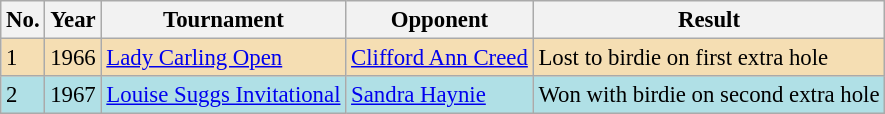<table class="wikitable" style="font-size:95%;">
<tr>
<th>No.</th>
<th>Year</th>
<th>Tournament</th>
<th>Opponent</th>
<th>Result</th>
</tr>
<tr style="background:#F5DEB3;">
<td>1</td>
<td>1966</td>
<td><a href='#'>Lady Carling Open</a></td>
<td> <a href='#'>Clifford Ann Creed</a></td>
<td>Lost to birdie on first extra hole</td>
</tr>
<tr style="background:#B0E0E6;">
<td>2</td>
<td>1967</td>
<td><a href='#'>Louise Suggs Invitational</a></td>
<td> <a href='#'>Sandra Haynie</a></td>
<td>Won with birdie on second extra hole</td>
</tr>
</table>
